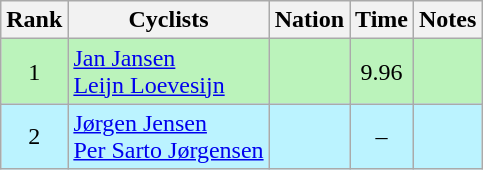<table class="wikitable sortable" style="text-align:center">
<tr>
<th>Rank</th>
<th>Cyclists</th>
<th>Nation</th>
<th>Time</th>
<th>Notes</th>
</tr>
<tr bgcolor=bbf3bb>
<td>1</td>
<td align=left><a href='#'>Jan Jansen</a><br><a href='#'>Leijn Loevesijn</a></td>
<td align=left></td>
<td>9.96</td>
<td></td>
</tr>
<tr bgcolor=bbf3ff>
<td>2</td>
<td align=left><a href='#'>Jørgen Jensen</a><br><a href='#'>Per Sarto Jørgensen</a></td>
<td align=left></td>
<td>–</td>
<td></td>
</tr>
</table>
